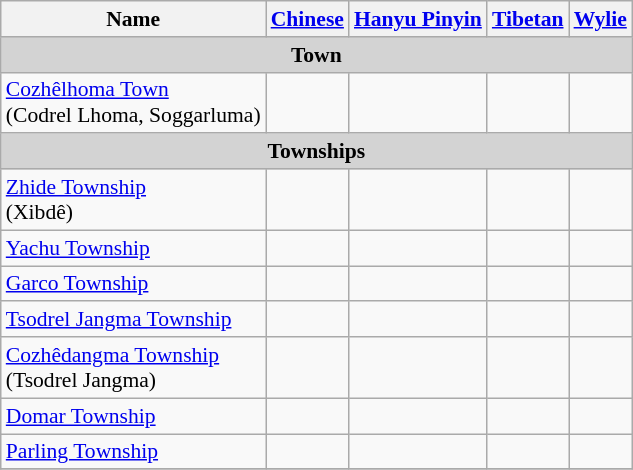<table class="wikitable"  style="font-size:90%;" align=center>
<tr>
<th>Name</th>
<th><a href='#'>Chinese</a></th>
<th><a href='#'>Hanyu Pinyin</a></th>
<th><a href='#'>Tibetan</a></th>
<th><a href='#'>Wylie</a></th>
</tr>
<tr --------->
<td colspan="5"  style="text-align:center; background:#d3d3d3;"><strong>Town</strong></td>
</tr>
<tr --------->
<td><a href='#'>Cozhêlhoma Town</a><br>(Codrel Lhoma, Soggarluma)</td>
<td></td>
<td></td>
<td></td>
<td></td>
</tr>
<tr --------->
<td colspan="5"  style="text-align:center; background:#d3d3d3;"><strong>Townships</strong></td>
</tr>
<tr --------->
<td><a href='#'>Zhide Township</a><br>(Xibdê)</td>
<td></td>
<td></td>
<td></td>
<td></td>
</tr>
<tr>
<td><a href='#'>Yachu Township</a></td>
<td></td>
<td></td>
<td></td>
<td></td>
</tr>
<tr>
<td><a href='#'>Garco Township</a></td>
<td></td>
<td></td>
<td></td>
<td></td>
</tr>
<tr>
<td><a href='#'>Tsodrel Jangma Township</a></td>
<td></td>
<td></td>
<td></td>
<td></td>
</tr>
<tr>
<td><a href='#'>Cozhêdangma Township</a><br>(Tsodrel Jangma)</td>
<td></td>
<td></td>
<td></td>
<td></td>
</tr>
<tr>
<td><a href='#'>Domar Township</a></td>
<td></td>
<td></td>
<td></td>
<td></td>
</tr>
<tr>
<td><a href='#'>Parling Township</a></td>
<td></td>
<td></td>
<td></td>
<td></td>
</tr>
<tr>
</tr>
</table>
